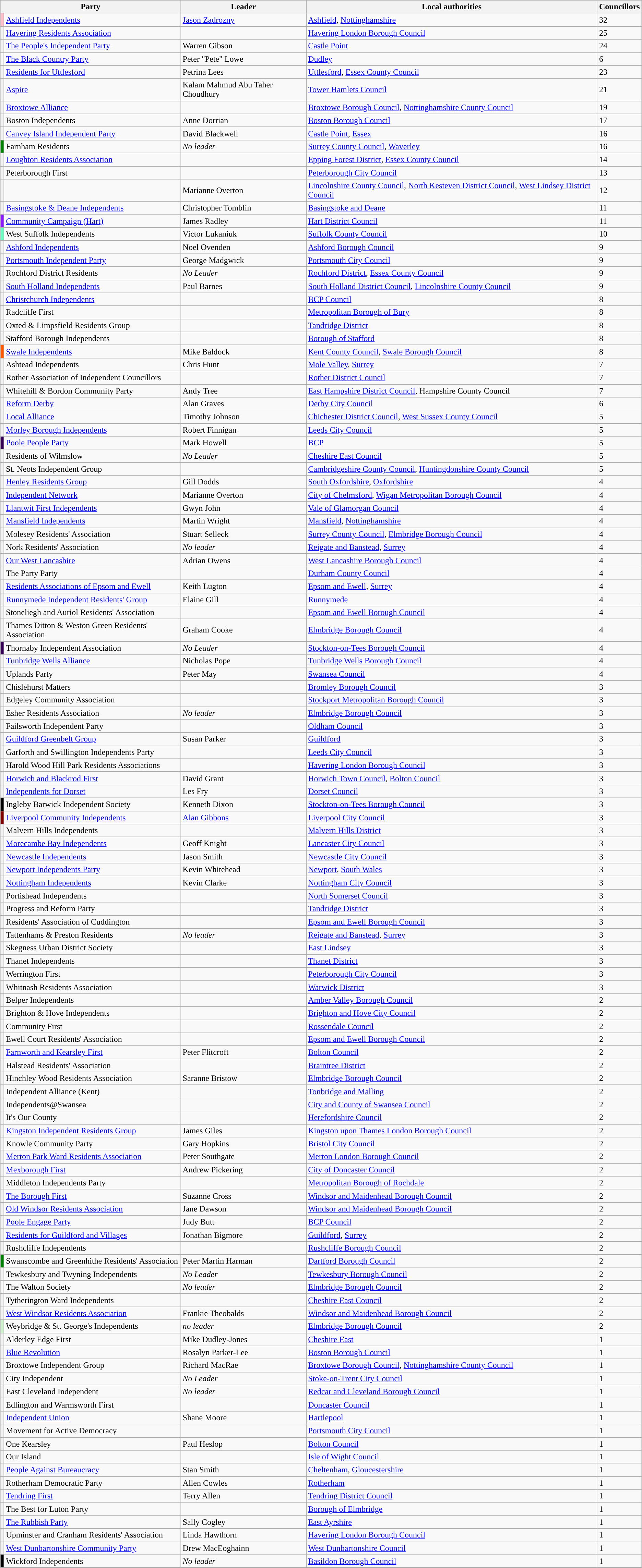<table class="wikitable sortable">
<tr style="background:#ccc;">
<th colspan="2" scope="col" style="width:5px;">Party</th>
<th class="unsortable">Leader</th>
<th class="unsortable">Local authorities</th>
<th data-sort-type="number">Councillors</th>
</tr>
<tr>
<th style="background:pink;"></th>
<td><a href='#'>Ashfield Independents</a></td>
<td><a href='#'>Jason Zadrozny</a></td>
<td><a href='#'>Ashfield</a>, <a href='#'>Nottinghamshire</a></td>
<td>32</td>
</tr>
<tr>
<th style="background-color: "></th>
<td><a href='#'>Havering Residents Association</a></td>
<td></td>
<td><a href='#'>Havering London Borough Council</a></td>
<td>25</td>
</tr>
<tr>
<th style="background-color: "></th>
<td><a href='#'>The People's Independent Party</a></td>
<td>Warren Gibson</td>
<td><a href='#'>Castle Point</a></td>
<td>24</td>
</tr>
<tr>
<td></td>
<td><a href='#'>The Black Country Party</a></td>
<td>Peter "Pete" Lowe</td>
<td><a href='#'>Dudley</a></td>
<td>6</td>
</tr>
<tr>
<th style="background-color: "></th>
<td><a href='#'>Residents for Uttlesford</a></td>
<td>Petrina Lees</td>
<td><a href='#'>Uttlesford</a>, <a href='#'>Essex County Council</a></td>
<td>23</td>
</tr>
<tr>
<th style="background-color:"></th>
<td><a href='#'>Aspire</a></td>
<td>Kalam Mahmud Abu Taher Choudhury</td>
<td><a href='#'>Tower Hamlets Council</a></td>
<td>21</td>
</tr>
<tr>
<th style="background-color: "></th>
<td><a href='#'>Broxtowe Alliance</a></td>
<td></td>
<td><a href='#'>Broxtowe Borough Council</a>, <a href='#'>Nottinghamshire County Council</a></td>
<td>19</td>
</tr>
<tr>
<th></th>
<td>Boston Independents</td>
<td>Anne Dorrian</td>
<td><a href='#'>Boston Borough Council</a></td>
<td>17</td>
</tr>
<tr>
<th style="background-color: "></th>
<td><a href='#'>Canvey Island Independent Party</a></td>
<td>David Blackwell</td>
<td><a href='#'>Castle Point</a>, <a href='#'>Essex</a></td>
<td>16</td>
</tr>
<tr>
<th style="background:green;"></th>
<td>Farnham Residents</td>
<td><em>No leader</em></td>
<td><a href='#'>Surrey County Council</a>, <a href='#'>Waverley</a></td>
<td>16</td>
</tr>
<tr>
<th style="background-color: "></th>
<td><a href='#'>Loughton Residents Association</a></td>
<td></td>
<td><a href='#'>Epping Forest District</a>, <a href='#'>Essex County Council</a></td>
<td>14</td>
</tr>
<tr>
<th></th>
<td>Peterborough First</td>
<td></td>
<td><a href='#'>Peterborough City Council</a></td>
<td>13</td>
</tr>
<tr>
<th style="background-color: "></th>
<td></td>
<td>Marianne Overton</td>
<td><a href='#'>Lincolnshire County Council</a>, <a href='#'>North Kesteven District Council</a>, <a href='#'>West Lindsey District Council</a></td>
<td>12</td>
</tr>
<tr>
<th style="background-color: "></th>
<td><a href='#'>Basingstoke & Deane Independents</a></td>
<td>Christopher Tomblin</td>
<td><a href='#'>Basingstoke and Deane</a></td>
<td>11</td>
</tr>
<tr>
<th style="background:#8d19ff;" !></th>
<td><a href='#'>Community Campaign (Hart)</a></td>
<td>James Radley</td>
<td><a href='#'>Hart District Council</a></td>
<td>11</td>
</tr>
<tr>
<th style="background-color: #6EFFC5"></th>
<td>West Suffolk Independents</td>
<td>Victor Lukaniuk</td>
<td><a href='#'>Suffolk County Council</a></td>
<td>10</td>
</tr>
<tr>
<th style="background-color: "></th>
<td><a href='#'>Ashford Independents</a></td>
<td>Noel Ovenden</td>
<td><a href='#'>Ashford Borough Council</a></td>
<td>9</td>
</tr>
<tr>
<th style="background-color: "></th>
<td><a href='#'>Portsmouth Independent Party</a></td>
<td>George Madgwick</td>
<td><a href='#'>Portsmouth City Council</a></td>
<td>9</td>
</tr>
<tr>
<th style="background-color: "></th>
<td>Rochford District Residents</td>
<td><em>No Leader</em></td>
<td><a href='#'>Rochford District</a>, <a href='#'>Essex County Council</a></td>
<td>9</td>
</tr>
<tr>
<th style="background-color: "></th>
<td><a href='#'>South Holland Independents</a></td>
<td>Paul Barnes</td>
<td><a href='#'>South Holland District Council</a>, <a href='#'>Lincolnshire County Council</a></td>
<td>9</td>
</tr>
<tr>
<th style="background:"></th>
<td><a href='#'>Christchurch Independents</a></td>
<td></td>
<td><a href='#'>BCP Council</a></td>
<td>8</td>
</tr>
<tr>
<th style="background-color: "></th>
<td>Radcliffe First</td>
<td></td>
<td><a href='#'>Metropolitan Borough of Bury</a></td>
<td>8</td>
</tr>
<tr>
<th></th>
<td>Oxted & Limpsfield Residents Group</td>
<td></td>
<td><a href='#'>Tandridge District</a></td>
<td>8</td>
</tr>
<tr>
<th></th>
<td>Stafford Borough Independents</td>
<td></td>
<td><a href='#'>Borough of Stafford</a></td>
<td>8</td>
</tr>
<tr>
<th style="background:#ff5800;"></th>
<td><a href='#'>Swale Independents</a></td>
<td>Mike Baldock</td>
<td><a href='#'>Kent County Council</a>, <a href='#'>Swale Borough Council</a></td>
<td>8</td>
</tr>
<tr>
<th style="background-color: "></th>
<td>Ashtead Independents</td>
<td>Chris Hunt</td>
<td><a href='#'>Mole Valley</a>, <a href='#'>Surrey</a></td>
<td>7</td>
</tr>
<tr>
<th></th>
<td>Rother Association of Independent Councillors</td>
<td></td>
<td><a href='#'>Rother District Council</a></td>
<td>7</td>
</tr>
<tr>
<th style="background-color: "></th>
<td>Whitehill & Bordon Community Party</td>
<td>Andy Tree</td>
<td><a href='#'>East Hampshire District Council</a>, Hampshire County Council</td>
<td>7</td>
</tr>
<tr>
<th style="background-color: "></th>
<td><a href='#'>Reform Derby</a></td>
<td>Alan Graves</td>
<td><a href='#'>Derby City Council</a></td>
<td>6</td>
</tr>
<tr>
<th style="background:"></th>
<td><a href='#'>Local Alliance</a></td>
<td>Timothy Johnson</td>
<td><a href='#'>Chichester District Council</a>, <a href='#'>West Sussex County Council</a></td>
<td>5</td>
</tr>
<tr>
<th style="background-color: "></th>
<td><a href='#'>Morley Borough Independents</a></td>
<td>Robert Finnigan</td>
<td><a href='#'>Leeds City Council</a></td>
<td>5</td>
</tr>
<tr>
<th style="background-color: #320052"></th>
<td><a href='#'>Poole People Party</a></td>
<td>Mark Howell</td>
<td><a href='#'>BCP</a></td>
<td>5</td>
</tr>
<tr>
<th style="background-color: "></th>
<td>Residents of Wilmslow</td>
<td><em>No Leader</em></td>
<td><a href='#'>Cheshire East Council</a></td>
<td>5</td>
</tr>
<tr>
<th></th>
<td>St. Neots Independent Group</td>
<td></td>
<td><a href='#'>Cambridgeshire County Council</a>, <a href='#'>Huntingdonshire County Council</a></td>
<td>5</td>
</tr>
<tr>
<th style="background:"></th>
<td><a href='#'>Henley Residents Group</a></td>
<td>Gill Dodds</td>
<td><a href='#'>South Oxfordshire</a>, <a href='#'>Oxfordshire</a></td>
<td>4</td>
</tr>
<tr>
<th style="background:"></th>
<td><a href='#'>Independent Network</a></td>
<td>Marianne Overton</td>
<td><a href='#'>City of Chelmsford</a>, <a href='#'>Wigan Metropolitan Borough Council</a></td>
<td>4</td>
</tr>
<tr>
<th style="background:"></th>
<td><a href='#'>Llantwit First Independents</a></td>
<td>Gwyn John</td>
<td><a href='#'>Vale of Glamorgan Council</a></td>
<td>4</td>
</tr>
<tr>
<th style="background-color: "></th>
<td><a href='#'>Mansfield Independents</a></td>
<td>Martin Wright</td>
<td><a href='#'>Mansfield</a>, <a href='#'>Nottinghamshire</a></td>
<td>4</td>
</tr>
<tr>
<th style="background-color: "></th>
<td>Molesey Residents' Association</td>
<td>Stuart Selleck</td>
<td><a href='#'>Surrey County Council</a>, <a href='#'>Elmbridge Borough Council</a></td>
<td>4</td>
</tr>
<tr>
<th style="background-color: "></th>
<td>Nork Residents' Association</td>
<td><em>No leader</em></td>
<td><a href='#'>Reigate and Banstead</a>, <a href='#'>Surrey</a></td>
<td>4</td>
</tr>
<tr>
<th style="background-color: "></th>
<td><a href='#'>Our West Lancashire</a></td>
<td>Adrian Owens</td>
<td><a href='#'>West Lancashire Borough Council</a></td>
<td>4</td>
</tr>
<tr>
<th></th>
<td>The Party Party</td>
<td></td>
<td><a href='#'>Durham County Council</a></td>
<td>4</td>
</tr>
<tr>
<th style="background-color: "></th>
<td><a href='#'>Residents Associations of Epsom and Ewell</a></td>
<td>Keith Lugton</td>
<td><a href='#'>Epsom and Ewell</a>, <a href='#'>Surrey</a></td>
<td>4</td>
</tr>
<tr>
<th style="background-color: "></th>
<td><a href='#'>Runnymede Independent Residents' Group</a></td>
<td>Elaine Gill</td>
<td><a href='#'>Runnymede</a></td>
<td>4</td>
</tr>
<tr>
<th></th>
<td>Stoneliegh and Auriol Residents' Association</td>
<td></td>
<td><a href='#'>Epsom and Ewell Borough Council</a></td>
<td>4</td>
</tr>
<tr>
<th style="background-color: "></th>
<td>Thames Ditton & Weston Green Residents' Association</td>
<td>Graham Cooke</td>
<td><a href='#'>Elmbridge Borough Council</a></td>
<td>4</td>
</tr>
<tr>
<th style="background-color: #320052"></th>
<td>Thornaby Independent Association</td>
<td><em>No Leader</em></td>
<td><a href='#'>Stockton-on-Tees Borough Council</a></td>
<td>4</td>
</tr>
<tr>
<th style="background: "></th>
<td><a href='#'>Tunbridge Wells Alliance</a></td>
<td>Nicholas Pope</td>
<td><a href='#'>Tunbridge Wells Borough Council</a></td>
<td>4</td>
</tr>
<tr>
<td></td>
<td>Uplands Party</td>
<td>Peter May</td>
<td><a href='#'>Swansea Council</a></td>
<td>4</td>
</tr>
<tr>
<th></th>
<td>Chislehurst Matters</td>
<td></td>
<td><a href='#'>Bromley Borough Council</a></td>
<td>3</td>
</tr>
<tr>
<th></th>
<td>Edgeley Community Association</td>
<td></td>
<td><a href='#'>Stockport Metropolitan Borough Council</a></td>
<td>3</td>
</tr>
<tr>
<th style="background-color: "></th>
<td>Esher Residents Association</td>
<td><em>No leader</em></td>
<td><a href='#'>Elmbridge Borough Council</a></td>
<td>3</td>
</tr>
<tr>
<th></th>
<td>Failsworth Independent Party</td>
<td></td>
<td><a href='#'>Oldham Council</a></td>
<td>3</td>
</tr>
<tr>
<th style="background-color: "></th>
<td><a href='#'>Guildford Greenbelt Group</a></td>
<td>Susan Parker</td>
<td><a href='#'>Guildford</a></td>
<td>3</td>
</tr>
<tr>
<th></th>
<td>Garforth and Swillington Independents Party</td>
<td></td>
<td><a href='#'>Leeds City Council</a></td>
<td>3</td>
</tr>
<tr>
<th></th>
<td>Harold Wood Hill Park Residents Associations</td>
<td></td>
<td><a href='#'>Havering London Borough Council</a></td>
<td>3</td>
</tr>
<tr>
<th style="background-color: "></th>
<td><a href='#'>Horwich and Blackrod First</a></td>
<td>David Grant</td>
<td><a href='#'>Horwich Town Council</a>, <a href='#'>Bolton Council</a></td>
<td>3</td>
</tr>
<tr>
<th style="background-color: "></th>
<td><a href='#'>Independents for Dorset</a></td>
<td>Les Fry</td>
<td><a href='#'>Dorset Council</a></td>
<td>3</td>
</tr>
<tr>
<th style="background-color: #000000"></th>
<td>Ingleby Barwick Independent Society</td>
<td>Kenneth Dixon</td>
<td><a href='#'>Stockton-on-Tees Borough Council</a></td>
<td>3</td>
</tr>
<tr>
<th style="background-color: #800000"></th>
<td><a href='#'>Liverpool Community Independents</a></td>
<td><a href='#'>Alan Gibbons</a></td>
<td><a href='#'>Liverpool City Council</a></td>
<td>3</td>
</tr>
<tr>
<th></th>
<td>Malvern Hills Independents</td>
<td></td>
<td><a href='#'>Malvern Hills District</a></td>
<td>3</td>
</tr>
<tr>
<th style="background-color: "></th>
<td><a href='#'>Morecambe Bay Independents</a></td>
<td>Geoff Knight</td>
<td><a href='#'>Lancaster City Council</a></td>
<td>3</td>
</tr>
<tr>
<th style="background-color:"></th>
<td><a href='#'>Newcastle Independents</a></td>
<td>Jason Smith</td>
<td><a href='#'>Newcastle City Council</a></td>
<td>3</td>
</tr>
<tr>
<th style="background-color: "></th>
<td><a href='#'>Newport Independents Party</a></td>
<td>Kevin Whitehead</td>
<td><a href='#'>Newport</a>, <a href='#'>South Wales</a></td>
<td>3</td>
</tr>
<tr>
<th style="background-color: "></th>
<td><a href='#'>Nottingham Independents</a></td>
<td>Kevin Clarke</td>
<td><a href='#'>Nottingham City Council</a></td>
<td>3</td>
</tr>
<tr>
<th></th>
<td>Portishead Independents</td>
<td></td>
<td><a href='#'>North Somerset Council</a></td>
<td>3</td>
</tr>
<tr>
<th></th>
<td>Progress and Reform Party</td>
<td></td>
<td><a href='#'>Tandridge District</a></td>
<td>3</td>
</tr>
<tr>
<th></th>
<td>Residents' Association of Cuddington</td>
<td></td>
<td><a href='#'>Epsom and Ewell Borough Council</a></td>
<td>3</td>
</tr>
<tr>
<th style="background-color: "></th>
<td>Tattenhams & Preston Residents</td>
<td><em>No leader</em></td>
<td><a href='#'>Reigate and Banstead</a>, <a href='#'>Surrey</a></td>
<td>3</td>
</tr>
<tr>
<th></th>
<td>Skegness Urban District Society</td>
<td></td>
<td><a href='#'>East Lindsey</a></td>
<td>3</td>
</tr>
<tr>
<th></th>
<td>Thanet Independents</td>
<td></td>
<td><a href='#'>Thanet District</a></td>
<td>3</td>
</tr>
<tr>
<th></th>
<td>Werrington First</td>
<td></td>
<td><a href='#'>Peterborough City Council</a></td>
<td>3</td>
</tr>
<tr>
<th></th>
<td>Whitnash Residents Association</td>
<td></td>
<td><a href='#'>Warwick District</a></td>
<td>3</td>
</tr>
<tr>
<th></th>
<td>Belper Independents</td>
<td></td>
<td><a href='#'>Amber Valley Borough Council</a></td>
<td>2</td>
</tr>
<tr>
<th></th>
<td>Brighton & Hove Independents</td>
<td></td>
<td><a href='#'>Brighton and Hove City Council</a></td>
<td>2</td>
</tr>
<tr>
<th></th>
<td>Community First</td>
<td></td>
<td><a href='#'>Rossendale Council</a></td>
<td>2</td>
</tr>
<tr>
<th></th>
<td>Ewell Court Residents' Association</td>
<td></td>
<td><a href='#'>Epsom and Ewell Borough Council</a></td>
<td>2</td>
</tr>
<tr>
<th style="background-color: "></th>
<td><a href='#'>Farnworth and Kearsley First</a></td>
<td>Peter Flitcroft</td>
<td><a href='#'>Bolton Council</a></td>
<td>2</td>
</tr>
<tr>
<th></th>
<td>Halstead Residents' Association</td>
<td></td>
<td><a href='#'>Braintree District</a></td>
<td>2</td>
</tr>
<tr>
<th style="background-color:"></th>
<td>Hinchley Wood Residents Association</td>
<td>Saranne Bristow</td>
<td><a href='#'>Elmbridge Borough Council</a></td>
<td>2</td>
</tr>
<tr>
<th></th>
<td>Independent Alliance (Kent)</td>
<td></td>
<td><a href='#'>Tonbridge and Malling</a></td>
<td>2</td>
</tr>
<tr>
<th></th>
<td>Independents@Swansea</td>
<td></td>
<td><a href='#'>City and County of Swansea Council</a></td>
<td>2</td>
</tr>
<tr>
<th></th>
<td>It's Our County</td>
<td></td>
<td><a href='#'>Herefordshire Council</a></td>
<td>2</td>
</tr>
<tr>
<th style="background:"></th>
<td><a href='#'>Kingston Independent Residents Group</a></td>
<td>James Giles</td>
<td><a href='#'>Kingston upon Thames London Borough Council</a></td>
<td>2</td>
</tr>
<tr>
<th style="background-color: "></th>
<td>Knowle Community Party</td>
<td>Gary Hopkins</td>
<td><a href='#'>Bristol City Council</a></td>
<td>2</td>
</tr>
<tr>
<th style="background-color: "></th>
<td><a href='#'>Merton Park Ward Residents Association</a></td>
<td>Peter Southgate</td>
<td><a href='#'>Merton London Borough Council</a></td>
<td>2</td>
</tr>
<tr>
<th style="background-color: "></th>
<td><a href='#'>Mexborough First</a></td>
<td>Andrew Pickering</td>
<td><a href='#'>City of Doncaster Council</a></td>
<td>2</td>
</tr>
<tr>
<th></th>
<td>Middleton Independents Party</td>
<td></td>
<td><a href='#'>Metropolitan Borough of Rochdale</a></td>
<td>2</td>
</tr>
<tr>
<th style="background-color: "></th>
<td><a href='#'>The Borough First</a></td>
<td>Suzanne Cross</td>
<td><a href='#'>Windsor and Maidenhead Borough Council</a></td>
<td>2</td>
</tr>
<tr>
<th style="background-color: "></th>
<td><a href='#'>Old Windsor Residents Association</a></td>
<td>Jane Dawson</td>
<td><a href='#'>Windsor and Maidenhead Borough Council</a></td>
<td>2</td>
</tr>
<tr>
<th style="background:"></th>
<td><a href='#'>Poole Engage Party</a></td>
<td>Judy Butt</td>
<td><a href='#'>BCP Council</a></td>
<td>2</td>
</tr>
<tr>
<th style="background-color: "></th>
<td><a href='#'>Residents for Guildford and Villages</a></td>
<td>Jonathan Bigmore</td>
<td><a href='#'>Guildford</a>, <a href='#'>Surrey</a></td>
<td>2</td>
</tr>
<tr>
<th></th>
<td>Rushcliffe Independents</td>
<td></td>
<td><a href='#'>Rushcliffe Borough Council</a></td>
<td>2</td>
</tr>
<tr>
<th style="background-color:  Green"></th>
<td>Swanscombe and Greenhithe Residents' Association</td>
<td>Peter Martin Harman</td>
<td><a href='#'>Dartford Borough Council</a></td>
<td>2</td>
</tr>
<tr>
<th style="background-color: "></th>
<td>Tewkesbury and Twyning Independents</td>
<td><em>No Leader</em></td>
<td><a href='#'>Tewkesbury Borough Council</a></td>
<td>2</td>
</tr>
<tr>
<td></td>
<td>The Walton Society</td>
<td><em>No leader</em></td>
<td><a href='#'>Elmbridge Borough Council</a></td>
<td>2</td>
</tr>
<tr>
<th></th>
<td>Tytherington Ward Independents</td>
<td></td>
<td><a href='#'>Cheshire East Council</a></td>
<td>2</td>
</tr>
<tr>
<th></th>
<td><a href='#'>West Windsor Residents Association</a></td>
<td>Frankie Theobalds</td>
<td><a href='#'>Windsor and Maidenhead Borough Council</a></td>
<td>2</td>
</tr>
<tr>
<th style="background: #CEF2CE;"></th>
<td>Weybridge & St. George's Independents</td>
<td><em>no leader</em></td>
<td><a href='#'>Elmbridge Borough Council</a></td>
<td>2</td>
</tr>
<tr>
<th style="background-color: "></th>
<td>Alderley Edge First</td>
<td>Mike Dudley-Jones</td>
<td><a href='#'>Cheshire East</a></td>
<td>1</td>
</tr>
<tr>
<th style="background-color: "></th>
<td><a href='#'>Blue Revolution</a></td>
<td>Rosalyn Parker-Lee</td>
<td><a href='#'>Boston Borough Council</a></td>
<td>1</td>
</tr>
<tr>
<td></td>
<td>Broxtowe Independent Group</td>
<td>Richard MacRae</td>
<td><a href='#'>Broxtowe Borough Council</a>, <a href='#'>Nottinghamshire County Council</a></td>
<td>1</td>
</tr>
<tr>
<th style="background-color: "></th>
<td>City Independent</td>
<td><em>No Leader</em></td>
<td><a href='#'>Stoke-on-Trent City Council</a></td>
<td>1</td>
</tr>
<tr>
<th style="background-color: "></th>
<td>East Cleveland Independent</td>
<td><em>No leader</em></td>
<td><a href='#'>Redcar and Cleveland Borough Council</a></td>
<td>1</td>
</tr>
<tr>
<th></th>
<td>Edlington and Warmsworth First</td>
<td></td>
<td><a href='#'>Doncaster Council</a></td>
<td>1</td>
</tr>
<tr>
<th style="background-color: "></th>
<td><a href='#'>Independent Union</a></td>
<td>Shane Moore</td>
<td><a href='#'>Hartlepool</a></td>
<td>1</td>
</tr>
<tr>
<th></th>
<td>Movement for Active Democracy</td>
<td></td>
<td><a href='#'>Portsmouth City Council</a></td>
<td>1</td>
</tr>
<tr>
<th style="background-color: "></th>
<td>One Kearsley</td>
<td>Paul Heslop</td>
<td><a href='#'>Bolton Council</a></td>
<td>1</td>
</tr>
<tr>
<th></th>
<td>Our Island</td>
<td></td>
<td><a href='#'>Isle of Wight Council</a></td>
<td>1</td>
</tr>
<tr>
<th style="background-color: "></th>
<td><a href='#'>People Against Bureaucracy</a></td>
<td>Stan Smith</td>
<td><a href='#'>Cheltenham</a>, <a href='#'>Gloucestershire</a></td>
<td>1</td>
</tr>
<tr>
<th style="background-color: "></th>
<td>Rotherham Democratic Party</td>
<td>Allen Cowles</td>
<td><a href='#'>Rotherham</a></td>
<td>1</td>
</tr>
<tr>
<th style="background-color: "></th>
<td><a href='#'>Tendring First</a></td>
<td>Terry Allen</td>
<td><a href='#'>Tendring District Council</a></td>
<td>1</td>
</tr>
<tr>
<th></th>
<td>The Best for Luton Party</td>
<td></td>
<td><a href='#'>Borough of Elmbridge</a></td>
<td>1</td>
</tr>
<tr>
<th style="background-color:"></th>
<td><a href='#'>The Rubbish Party</a></td>
<td>Sally Cogley</td>
<td><a href='#'>East Ayrshire</a></td>
<td>1</td>
</tr>
<tr>
<th style="background-color: "></th>
<td>Upminster and Cranham Residents' Association</td>
<td>Linda Hawthorn</td>
<td><a href='#'>Havering London Borough Council</a></td>
<td>1</td>
</tr>
<tr>
<th style="background-color: "></th>
<td><a href='#'>West Dunbartonshire Community Party</a></td>
<td>Drew MacEoghainn</td>
<td><a href='#'>West Dunbartonshire Council</a></td>
<td>1</td>
</tr>
<tr>
<th style="background-color: black"></th>
<td>Wickford Independents</td>
<td><em>No leader</em></td>
<td><a href='#'>Basildon Borough Council</a></td>
<td>1</td>
</tr>
<tr>
</tr>
</table>
